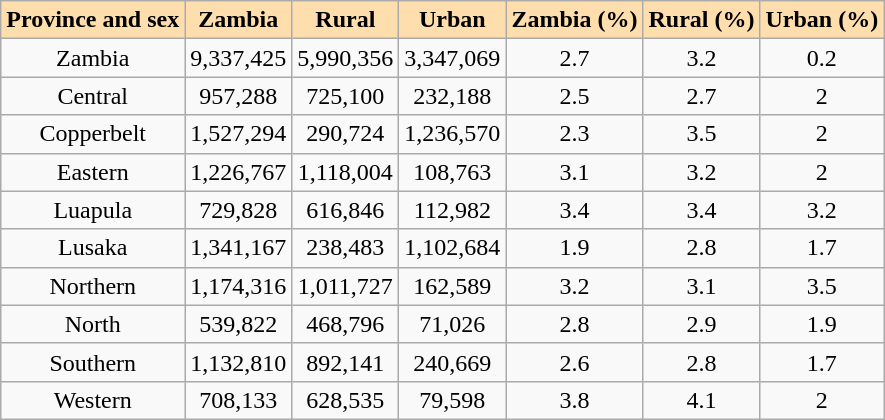<table class="wikitable sortable collapsible" style="text-align: right;">
<tr>
<th style="background:navajowhite;">Province and sex</th>
<th style="background:navajowhite;">Zambia</th>
<th style="background:navajowhite;">Rural</th>
<th style="background:navajowhite;">Urban</th>
<th style="background:navajowhite;">Zambia (%)</th>
<th style="background:navajowhite;">Rural (%)</th>
<th style="background:navajowhite;">Urban (%)</th>
</tr>
<tr align ="center">
<td>Zambia</td>
<td>9,337,425</td>
<td>5,990,356</td>
<td>3,347,069</td>
<td>2.7</td>
<td>3.2</td>
<td>0.2</td>
</tr>
<tr align ="center">
<td>Central</td>
<td>957,288</td>
<td>725,100</td>
<td>232,188</td>
<td>2.5</td>
<td>2.7</td>
<td>2</td>
</tr>
<tr align ="center">
<td>Copperbelt</td>
<td>1,527,294</td>
<td>290,724</td>
<td>1,236,570</td>
<td>2.3</td>
<td>3.5</td>
<td>2</td>
</tr>
<tr align ="center">
<td>Eastern</td>
<td>1,226,767</td>
<td>1,118,004</td>
<td>108,763</td>
<td>3.1</td>
<td>3.2</td>
<td>2</td>
</tr>
<tr align ="center">
<td>Luapula</td>
<td>729,828</td>
<td>616,846</td>
<td>112,982</td>
<td>3.4</td>
<td>3.4</td>
<td>3.2</td>
</tr>
<tr align ="center">
<td>Lusaka</td>
<td>1,341,167</td>
<td>238,483</td>
<td>1,102,684</td>
<td>1.9</td>
<td>2.8</td>
<td>1.7</td>
</tr>
<tr align ="center">
<td>Northern</td>
<td>1,174,316</td>
<td>1,011,727</td>
<td>162,589</td>
<td>3.2</td>
<td>3.1</td>
<td>3.5</td>
</tr>
<tr align ="center">
<td>North</td>
<td>539,822</td>
<td>468,796</td>
<td>71,026</td>
<td>2.8</td>
<td>2.9</td>
<td>1.9</td>
</tr>
<tr align ="center">
<td>Southern</td>
<td>1,132,810</td>
<td>892,141</td>
<td>240,669</td>
<td>2.6</td>
<td>2.8</td>
<td>1.7</td>
</tr>
<tr align ="center">
<td>Western</td>
<td>708,133</td>
<td>628,535</td>
<td>79,598</td>
<td>3.8</td>
<td>4.1</td>
<td>2</td>
</tr>
</table>
